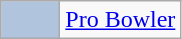<table class="wikitable">
<tr>
<td style="background-color:lightsteelblue;border:1px solid #aaaaaa;width:2em"></td>
<td><a href='#'>Pro Bowler</a></td>
</tr>
</table>
